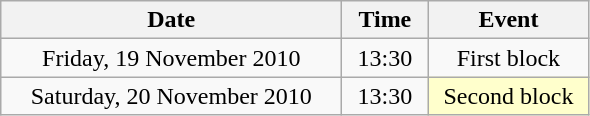<table class = "wikitable" style="text-align:center;">
<tr>
<th width=220>Date</th>
<th width=50>Time</th>
<th width=100>Event</th>
</tr>
<tr>
<td>Friday, 19 November 2010</td>
<td>13:30</td>
<td>First block</td>
</tr>
<tr>
<td>Saturday, 20 November 2010</td>
<td>13:30</td>
<td bgcolor=ffffcc>Second block</td>
</tr>
</table>
